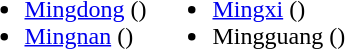<table>
<tr>
<td valign="top"><br><ul><li><a href='#'>Mingdong</a> ()</li><li><a href='#'>Mingnan</a> ()</li></ul></td>
<td valign="top"><br><ul><li><a href='#'>Mingxi</a> ()</li><li>Mingguang ()</li></ul></td>
</tr>
</table>
